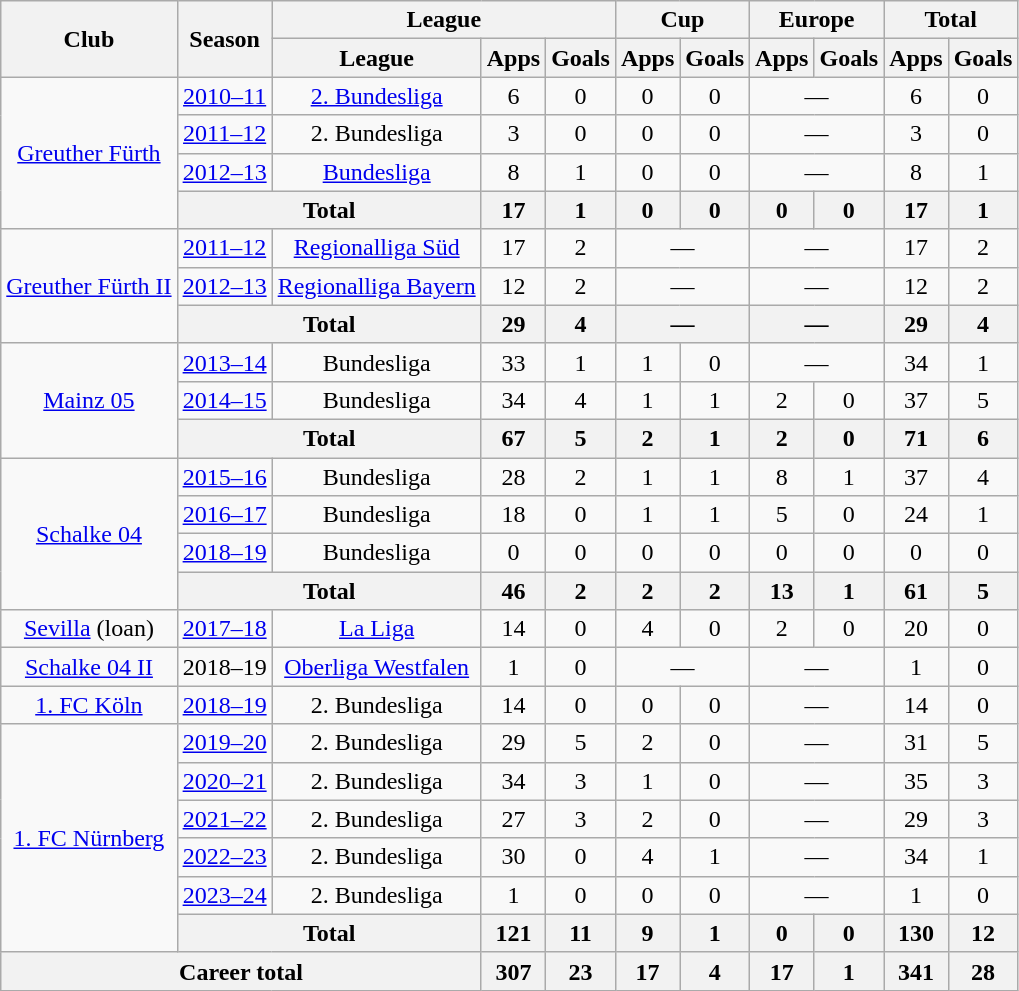<table class="wikitable" style="text-align: center">
<tr>
<th rowspan=2>Club</th>
<th rowspan=2>Season</th>
<th colspan=3>League</th>
<th colspan=2>Cup</th>
<th colspan=2>Europe</th>
<th colspan=2>Total</th>
</tr>
<tr>
<th>League</th>
<th>Apps</th>
<th>Goals</th>
<th>Apps</th>
<th>Goals</th>
<th>Apps</th>
<th>Goals</th>
<th>Apps</th>
<th>Goals</th>
</tr>
<tr>
<td rowspan=4><a href='#'>Greuther Fürth</a></td>
<td><a href='#'>2010–11</a></td>
<td><a href='#'>2. Bundesliga</a></td>
<td>6</td>
<td>0</td>
<td>0</td>
<td>0</td>
<td colspan=2>—</td>
<td>6</td>
<td>0</td>
</tr>
<tr>
<td><a href='#'>2011–12</a></td>
<td>2. Bundesliga</td>
<td>3</td>
<td>0</td>
<td>0</td>
<td>0</td>
<td colspan=2>—</td>
<td>3</td>
<td>0</td>
</tr>
<tr>
<td><a href='#'>2012–13</a></td>
<td><a href='#'>Bundesliga</a></td>
<td>8</td>
<td>1</td>
<td>0</td>
<td>0</td>
<td colspan=2>—</td>
<td>8</td>
<td>1</td>
</tr>
<tr>
<th colspan=2>Total</th>
<th>17</th>
<th>1</th>
<th>0</th>
<th>0</th>
<th>0</th>
<th>0</th>
<th>17</th>
<th>1</th>
</tr>
<tr>
<td rowspan=3><a href='#'>Greuther Fürth II</a></td>
<td><a href='#'>2011–12</a></td>
<td><a href='#'>Regionalliga Süd</a></td>
<td>17</td>
<td>2</td>
<td colspan=2>—</td>
<td colspan=2>—</td>
<td>17</td>
<td>2</td>
</tr>
<tr>
<td><a href='#'>2012–13</a></td>
<td><a href='#'>Regionalliga Bayern</a></td>
<td>12</td>
<td>2</td>
<td colspan=2>—</td>
<td colspan=2>—</td>
<td>12</td>
<td>2</td>
</tr>
<tr>
<th colspan=2>Total</th>
<th>29</th>
<th>4</th>
<th colspan=2>—</th>
<th colspan=2>—</th>
<th>29</th>
<th>4</th>
</tr>
<tr>
<td rowspan=3><a href='#'>Mainz 05</a></td>
<td><a href='#'>2013–14</a></td>
<td>Bundesliga</td>
<td>33</td>
<td>1</td>
<td>1</td>
<td>0</td>
<td colspan=2>—</td>
<td>34</td>
<td>1</td>
</tr>
<tr>
<td><a href='#'>2014–15</a></td>
<td>Bundesliga</td>
<td>34</td>
<td>4</td>
<td>1</td>
<td>1</td>
<td>2</td>
<td>0</td>
<td>37</td>
<td>5</td>
</tr>
<tr>
<th colspan=2>Total</th>
<th>67</th>
<th>5</th>
<th>2</th>
<th>1</th>
<th>2</th>
<th>0</th>
<th>71</th>
<th>6</th>
</tr>
<tr>
<td rowspan=4><a href='#'>Schalke 04</a></td>
<td><a href='#'>2015–16</a></td>
<td>Bundesliga</td>
<td>28</td>
<td>2</td>
<td>1</td>
<td>1</td>
<td>8</td>
<td>1</td>
<td>37</td>
<td>4</td>
</tr>
<tr>
<td><a href='#'>2016–17</a></td>
<td>Bundesliga</td>
<td>18</td>
<td>0</td>
<td>1</td>
<td>1</td>
<td>5</td>
<td>0</td>
<td>24</td>
<td>1</td>
</tr>
<tr>
<td><a href='#'>2018–19</a></td>
<td>Bundesliga</td>
<td>0</td>
<td>0</td>
<td>0</td>
<td>0</td>
<td>0</td>
<td>0</td>
<td>0</td>
<td>0</td>
</tr>
<tr>
<th colspan=2>Total</th>
<th>46</th>
<th>2</th>
<th>2</th>
<th>2</th>
<th>13</th>
<th>1</th>
<th>61</th>
<th>5</th>
</tr>
<tr>
<td><a href='#'>Sevilla</a> (loan)</td>
<td><a href='#'>2017–18</a></td>
<td><a href='#'>La Liga</a></td>
<td>14</td>
<td>0</td>
<td>4</td>
<td>0</td>
<td>2</td>
<td>0</td>
<td>20</td>
<td>0</td>
</tr>
<tr>
<td><a href='#'>Schalke 04 II</a></td>
<td>2018–19</td>
<td><a href='#'>Oberliga Westfalen</a></td>
<td>1</td>
<td>0</td>
<td colspan=2>—</td>
<td colspan=2>—</td>
<td>1</td>
<td>0</td>
</tr>
<tr>
<td><a href='#'>1. FC Köln</a></td>
<td><a href='#'>2018–19</a></td>
<td>2. Bundesliga</td>
<td>14</td>
<td>0</td>
<td>0</td>
<td>0</td>
<td colspan=2>—</td>
<td>14</td>
<td>0</td>
</tr>
<tr>
<td rowspan=6><a href='#'>1. FC Nürnberg</a></td>
<td><a href='#'>2019–20</a></td>
<td>2. Bundesliga</td>
<td>29</td>
<td>5</td>
<td>2</td>
<td>0</td>
<td colspan=2>—</td>
<td>31</td>
<td>5</td>
</tr>
<tr>
<td><a href='#'>2020–21</a></td>
<td>2. Bundesliga</td>
<td>34</td>
<td>3</td>
<td>1</td>
<td>0</td>
<td colspan=2>—</td>
<td>35</td>
<td>3</td>
</tr>
<tr>
<td><a href='#'>2021–22</a></td>
<td>2. Bundesliga</td>
<td>27</td>
<td>3</td>
<td>2</td>
<td>0</td>
<td colspan=2>—</td>
<td>29</td>
<td>3</td>
</tr>
<tr>
<td><a href='#'>2022–23</a></td>
<td>2. Bundesliga</td>
<td>30</td>
<td>0</td>
<td>4</td>
<td>1</td>
<td colspan=2>—</td>
<td>34</td>
<td>1</td>
</tr>
<tr>
<td><a href='#'>2023–24</a></td>
<td>2. Bundesliga</td>
<td>1</td>
<td>0</td>
<td>0</td>
<td>0</td>
<td colspan=2>—</td>
<td>1</td>
<td>0</td>
</tr>
<tr>
<th colspan=2>Total</th>
<th>121</th>
<th>11</th>
<th>9</th>
<th>1</th>
<th>0</th>
<th>0</th>
<th>130</th>
<th>12</th>
</tr>
<tr>
<th colspan=3>Career total</th>
<th>307</th>
<th>23</th>
<th>17</th>
<th>4</th>
<th>17</th>
<th>1</th>
<th>341</th>
<th>28</th>
</tr>
</table>
